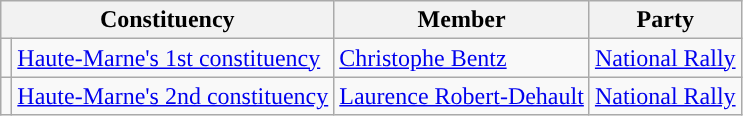<table class="wikitable">
<tr>
<th colspan="2">Constituency</th>
<th>Member</th>
<th>Party</th>
</tr>
<tr>
<td style="background-color: "></td>
<td><a href='#'>Haute-Marne's 1st constituency</a></td>
<td><a href='#'>Christophe Bentz</a></td>
<td><a href='#'>National Rally</a></td>
</tr>
<tr>
<td style="background-color: "></td>
<td><a href='#'>Haute-Marne's 2nd constituency</a></td>
<td><a href='#'>Laurence Robert-Dehault</a></td>
<td><a href='#'>National Rally</a></td>
</tr>
</table>
